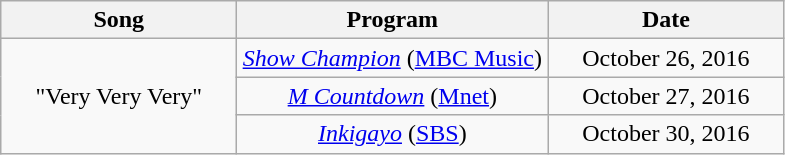<table class="wikitable" style="text-align:center">
<tr>
<th style="width:150px;">Song</th>
<th style="width:200px;">Program</th>
<th style="width:150px;">Date</th>
</tr>
<tr>
<td rowspan="3">"Very Very Very"</td>
<td><em><a href='#'>Show Champion</a></em> (<a href='#'>MBC Music</a>)</td>
<td>October 26, 2016</td>
</tr>
<tr>
<td><em><a href='#'>M Countdown</a></em> (<a href='#'>Mnet</a>)</td>
<td>October 27, 2016</td>
</tr>
<tr>
<td><em><a href='#'>Inkigayo</a></em> (<a href='#'>SBS</a>)</td>
<td>October 30, 2016</td>
</tr>
</table>
